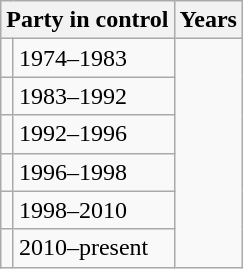<table class="wikitable">
<tr>
<th colspan=2>Party in control</th>
<th>Years</th>
</tr>
<tr>
<td></td>
<td>1974–1983</td>
</tr>
<tr>
<td></td>
<td>1983–1992</td>
</tr>
<tr>
<td></td>
<td>1992–1996</td>
</tr>
<tr>
<td></td>
<td>1996–1998</td>
</tr>
<tr>
<td></td>
<td>1998–2010</td>
</tr>
<tr>
<td></td>
<td>2010–present</td>
</tr>
</table>
